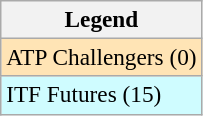<table class=wikitable style=font-size:97%>
<tr>
<th>Legend</th>
</tr>
<tr style="background:moccasin;">
<td>ATP Challengers (0)</td>
</tr>
<tr style="background:#cffcff;">
<td>ITF Futures (15)</td>
</tr>
</table>
